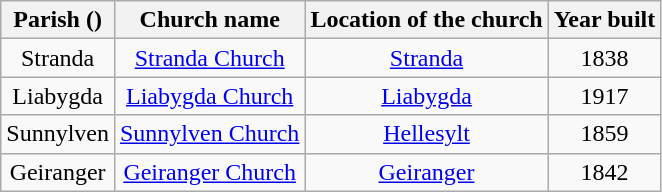<table class="wikitable" style="text-align:center">
<tr>
<th>Parish ()</th>
<th>Church name</th>
<th>Location of the church</th>
<th>Year built</th>
</tr>
<tr>
<td>Stranda</td>
<td><a href='#'>Stranda Church</a></td>
<td><a href='#'>Stranda</a></td>
<td>1838</td>
</tr>
<tr>
<td>Liabygda</td>
<td><a href='#'>Liabygda Church</a></td>
<td><a href='#'>Liabygda</a></td>
<td>1917</td>
</tr>
<tr>
<td>Sunnylven</td>
<td><a href='#'>Sunnylven Church</a></td>
<td><a href='#'>Hellesylt</a></td>
<td>1859</td>
</tr>
<tr>
<td>Geiranger</td>
<td><a href='#'>Geiranger Church</a></td>
<td><a href='#'>Geiranger</a></td>
<td>1842</td>
</tr>
</table>
